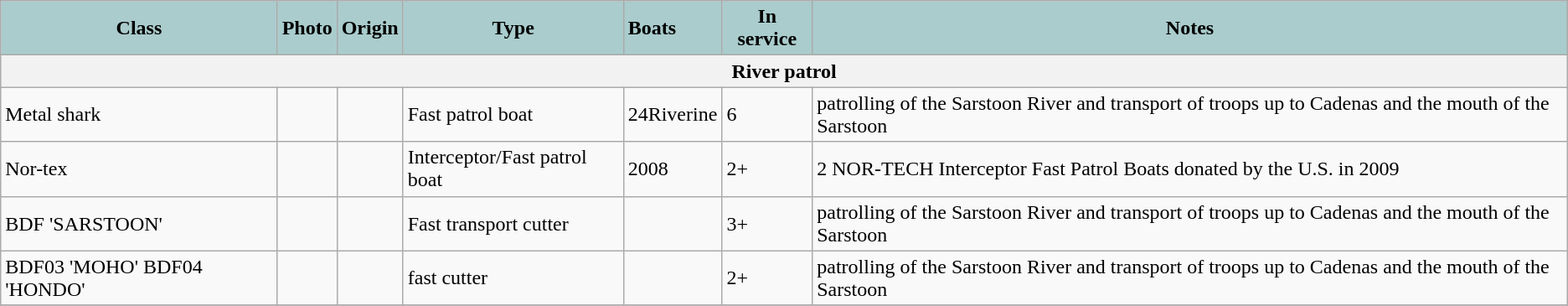<table class="wikitable">
<tr>
<th style="text-align:center; background:#acc;">Class</th>
<th style="text-align:center; background:#acc;">Photo</th>
<th style="text-align: center; background:#acc;">Origin</th>
<th style="text-align:l center; background:#acc;">Type</th>
<th style="text-align:left; background:#acc;">Boats</th>
<th style="text-align:center; background:#acc;">In service</th>
<th style="text-align: center; background:#acc;">Notes</th>
</tr>
<tr>
<th style="align: center; background: levander;" colspan="7">River patrol</th>
</tr>
<tr>
<td>Metal shark</td>
<td></td>
<td></td>
<td>Fast patrol boat</td>
<td>24Riverine</td>
<td>6</td>
<td>patrolling of the Sarstoon River and transport of troops up to Cadenas and the mouth of the Sarstoon</td>
</tr>
<tr>
<td>Nor-tex</td>
<td></td>
<td></td>
<td>Interceptor/Fast patrol boat</td>
<td>2008</td>
<td>2+</td>
<td>2 NOR-TECH Interceptor Fast Patrol Boats donated by the U.S. in 2009</td>
</tr>
<tr>
<td>BDF 'SARSTOON'</td>
<td></td>
<td></td>
<td>Fast transport cutter</td>
<td></td>
<td>3+</td>
<td>patrolling of the Sarstoon River and transport of troops up to Cadenas and the mouth of the Sarstoon</td>
</tr>
<tr>
<td>BDF03 'MOHO' BDF04 'HONDO'</td>
<td></td>
<td></td>
<td>fast cutter</td>
<td></td>
<td>2+</td>
<td>patrolling of the Sarstoon River and transport of troops up to Cadenas and the mouth of the Sarstoon</td>
</tr>
<tr>
</tr>
</table>
